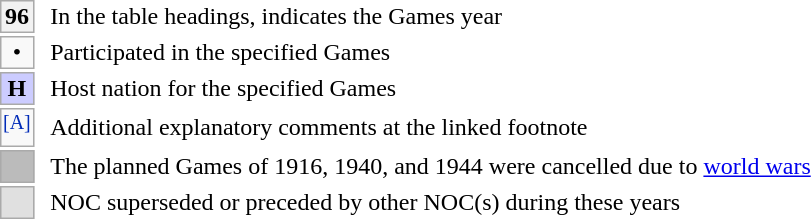<table>
<tr>
<td style="background:#f2f2f2; border:1px #aaa solid; text-align:center; width:1em"><strong>96</strong></td>
<td> </td>
<td>In the table headings, indicates the Games year</td>
</tr>
<tr>
<td style="background:#f9f9f9; border:1px #aaa solid; text-align:center; width:1em">•</td>
<td></td>
<td>Participated in the specified Games</td>
</tr>
<tr>
<td style="background:#ccccff; border:1px #aaa solid; text-align:center;"><strong>H</strong></td>
<td></td>
<td>Host nation for the specified Games</td>
</tr>
<tr>
<td style="background:#f9f9f9; border:1px #aaa solid; text-align:center; color:#002bb8"><sup>[A]</sup></td>
<td></td>
<td>Additional explanatory comments at the linked footnote</td>
</tr>
<tr>
<td style="background:#bbb; border:1px #aaa solid;"> </td>
<td></td>
<td>The planned Games of 1916, 1940, and 1944 were cancelled due to <a href='#'>world wars</a></td>
</tr>
<tr>
<td style="background:#e0e0e0; border:1px #aaa solid;"> </td>
<td></td>
<td>NOC superseded or preceded by other NOC(s) during these years</td>
</tr>
</table>
